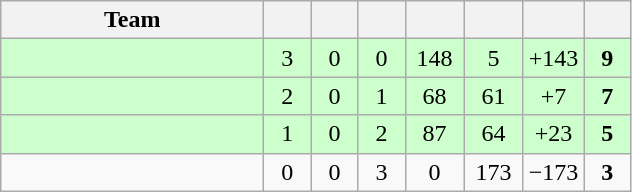<table class="wikitable" style="text-align:center;">
<tr>
<th style="width:10.5em;">Team</th>
<th style="width:1.5em;"></th>
<th style="width:1.5em;"></th>
<th style="width:1.5em;"></th>
<th style="width:2.0em;"></th>
<th style="width:2.0em;"></th>
<th style="width:2.0em;"></th>
<th style="width:1.5em;"></th>
</tr>
<tr bgcolor=#cfc>
<td align="left"></td>
<td>3</td>
<td>0</td>
<td>0</td>
<td>148</td>
<td>5</td>
<td>+143</td>
<td><strong>9</strong></td>
</tr>
<tr bgcolor=#cfc>
<td align="left"></td>
<td>2</td>
<td>0</td>
<td>1</td>
<td>68</td>
<td>61</td>
<td>+7</td>
<td><strong>7</strong></td>
</tr>
<tr bgcolor=#cfc>
<td align="left"></td>
<td>1</td>
<td>0</td>
<td>2</td>
<td>87</td>
<td>64</td>
<td>+23</td>
<td><strong>5</strong></td>
</tr>
<tr>
<td align="left"></td>
<td>0</td>
<td>0</td>
<td>3</td>
<td>0</td>
<td>173</td>
<td>−173</td>
<td><strong>3</strong></td>
</tr>
</table>
